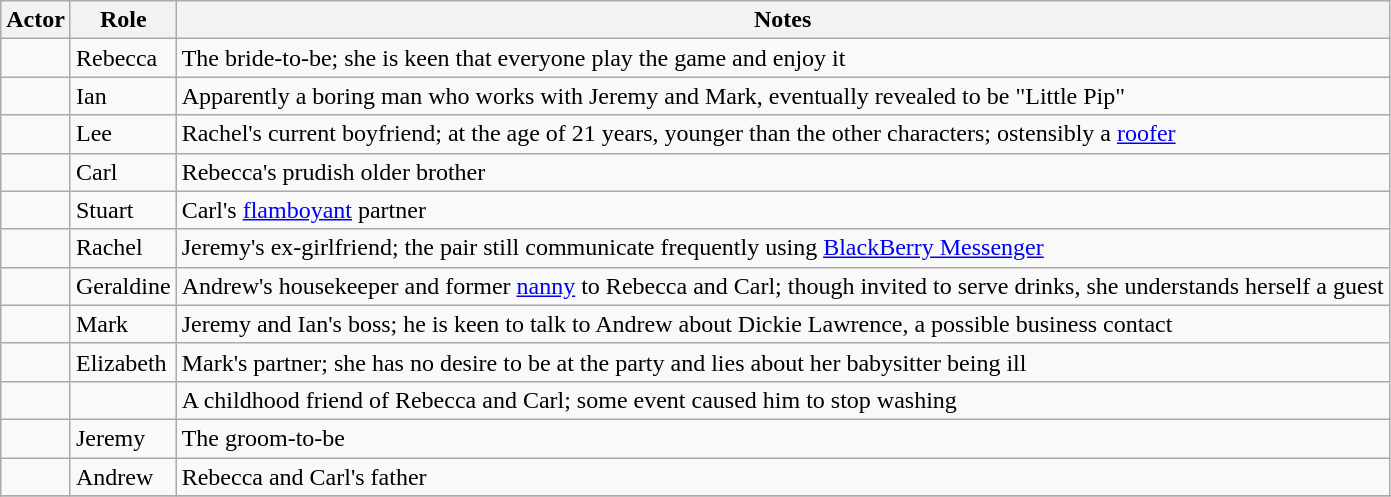<table class="wikitable sortable plainrowheaders">
<tr>
<th>Actor</th>
<th>Role</th>
<th class="unsortable">Notes</th>
</tr>
<tr>
<td></td>
<td>Rebecca</td>
<td>The bride-to-be; she is keen that everyone play the game and enjoy it</td>
</tr>
<tr>
<td></td>
<td>Ian</td>
<td>Apparently a boring man who works with Jeremy and Mark, eventually revealed to be "Little Pip"</td>
</tr>
<tr>
<td></td>
<td>Lee</td>
<td>Rachel's current boyfriend; at the age of 21 years, younger than the other characters; ostensibly a <a href='#'>roofer</a></td>
</tr>
<tr>
<td></td>
<td>Carl</td>
<td>Rebecca's prudish older brother</td>
</tr>
<tr>
<td></td>
<td>Stuart</td>
<td>Carl's <a href='#'>flamboyant</a> partner</td>
</tr>
<tr>
<td></td>
<td>Rachel</td>
<td>Jeremy's ex-girlfriend; the pair still communicate frequently using <a href='#'>BlackBerry Messenger</a></td>
</tr>
<tr>
<td></td>
<td>Geraldine</td>
<td>Andrew's housekeeper and former <a href='#'>nanny</a> to Rebecca and Carl; though invited to serve drinks, she understands herself a guest</td>
</tr>
<tr>
<td></td>
<td>Mark</td>
<td>Jeremy and Ian's boss; he is keen to talk to Andrew about Dickie Lawrence, a possible business contact</td>
</tr>
<tr>
<td></td>
<td>Elizabeth</td>
<td>Mark's partner; she has no desire to be at the party and lies about her babysitter being ill</td>
</tr>
<tr>
<td></td>
<td></td>
<td>A childhood friend of Rebecca and Carl; some event caused him to stop washing</td>
</tr>
<tr>
<td></td>
<td>Jeremy</td>
<td>The groom-to-be</td>
</tr>
<tr>
<td></td>
<td>Andrew</td>
<td>Rebecca and Carl's father</td>
</tr>
<tr>
</tr>
</table>
